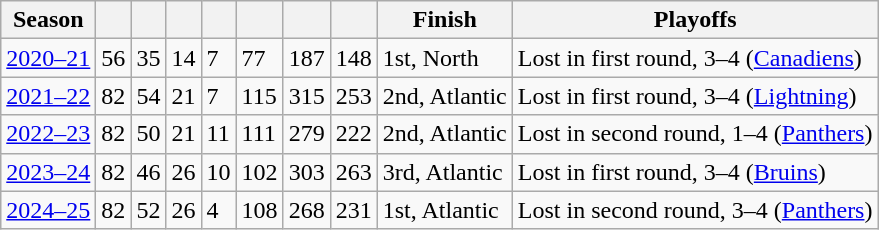<table class="wikitable">
<tr>
<th>Season</th>
<th></th>
<th></th>
<th></th>
<th></th>
<th></th>
<th></th>
<th></th>
<th>Finish</th>
<th>Playoffs</th>
</tr>
<tr>
<td><a href='#'>2020–21</a></td>
<td>56</td>
<td>35</td>
<td>14</td>
<td>7</td>
<td>77</td>
<td>187</td>
<td>148</td>
<td>1st, North</td>
<td>Lost in first round, 3–4 (<a href='#'>Canadiens</a>)</td>
</tr>
<tr>
<td><a href='#'>2021–22</a></td>
<td>82</td>
<td>54</td>
<td>21</td>
<td>7</td>
<td>115</td>
<td>315</td>
<td>253</td>
<td>2nd, Atlantic</td>
<td>Lost in first round, 3–4 (<a href='#'>Lightning</a>)</td>
</tr>
<tr>
<td><a href='#'>2022–23</a></td>
<td>82</td>
<td>50</td>
<td>21</td>
<td>11</td>
<td>111</td>
<td>279</td>
<td>222</td>
<td>2nd, Atlantic</td>
<td>Lost in second round, 1–4 (<a href='#'>Panthers</a>)</td>
</tr>
<tr>
<td><a href='#'>2023–24</a></td>
<td>82</td>
<td>46</td>
<td>26</td>
<td>10</td>
<td>102</td>
<td>303</td>
<td>263</td>
<td>3rd, Atlantic</td>
<td>Lost in first round, 3–4 (<a href='#'>Bruins</a>)</td>
</tr>
<tr>
<td><a href='#'>2024–25</a></td>
<td>82</td>
<td>52</td>
<td>26</td>
<td>4</td>
<td>108</td>
<td>268</td>
<td>231</td>
<td>1st, Atlantic</td>
<td>Lost in second round, 3–4 (<a href='#'>Panthers</a>)</td>
</tr>
</table>
